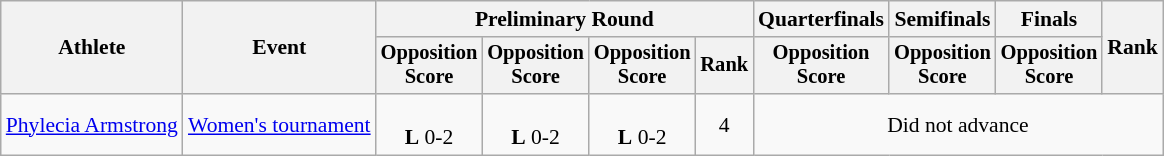<table class=wikitable style="font-size:90%; text-align:center">
<tr>
<th rowspan="2">Athlete</th>
<th rowspan="2">Event</th>
<th colspan=4>Preliminary Round</th>
<th>Quarterfinals</th>
<th>Semifinals</th>
<th>Finals</th>
<th rowspan=2>Rank</th>
</tr>
<tr style=font-size:95%>
<th>Opposition<br>Score</th>
<th>Opposition<br>Score</th>
<th>Opposition<br>Score</th>
<th>Rank</th>
<th>Opposition<br>Score</th>
<th>Opposition<br>Score</th>
<th>Opposition<br>Score</th>
</tr>
<tr>
<td align=left><a href='#'>Phylecia Armstrong</a><br></td>
<td align=left><a href='#'>Women's tournament</a></td>
<td><br><strong>L</strong> 0-2</td>
<td><br><strong>L</strong> 0-2</td>
<td><br><strong>L</strong> 0-2</td>
<td>4</td>
<td colspan="4">Did not advance</td>
</tr>
</table>
